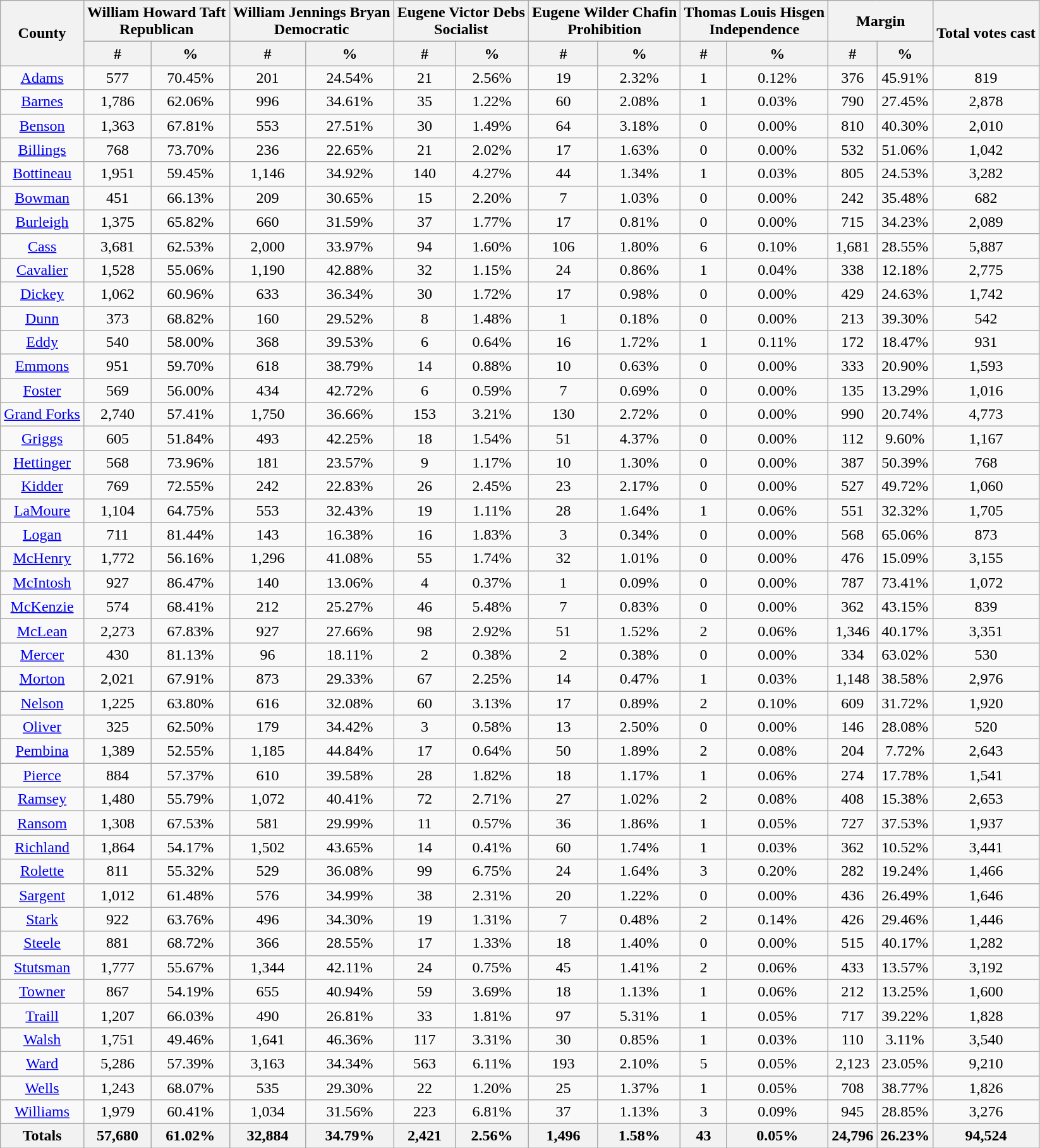<table class="wikitable sortable">
<tr>
<th rowspan="2">County</th>
<th colspan="2">William Howard Taft<br>Republican</th>
<th colspan="2">William Jennings Bryan<br>Democratic</th>
<th colspan="2">Eugene Victor Debs<br>Socialist</th>
<th colspan="2">Eugene Wilder Chafin<br>Prohibition</th>
<th colspan="2">Thomas Louis Hisgen<br>Independence</th>
<th colspan="2">Margin</th>
<th rowspan="2">Total votes cast</th>
</tr>
<tr style="text-align:center;">
<th data-sort-type="number">#</th>
<th data-sort-type="number">%</th>
<th data-sort-type="number">#</th>
<th data-sort-type="number">%</th>
<th data-sort-type="number">#</th>
<th data-sort-type="number">%</th>
<th data-sort-type="number">#</th>
<th data-sort-type="number">%</th>
<th data-sort-type="number">#</th>
<th data-sort-type="number">%</th>
<th data-sort-type="number">#</th>
<th data-sort-type="number">%</th>
</tr>
<tr style="text-align:center;">
<td><a href='#'>Adams</a></td>
<td>577</td>
<td>70.45%</td>
<td>201</td>
<td>24.54%</td>
<td>21</td>
<td>2.56%</td>
<td>19</td>
<td>2.32%</td>
<td>1</td>
<td>0.12%</td>
<td>376</td>
<td>45.91%</td>
<td>819</td>
</tr>
<tr style="text-align:center;">
<td><a href='#'>Barnes</a></td>
<td>1,786</td>
<td>62.06%</td>
<td>996</td>
<td>34.61%</td>
<td>35</td>
<td>1.22%</td>
<td>60</td>
<td>2.08%</td>
<td>1</td>
<td>0.03%</td>
<td>790</td>
<td>27.45%</td>
<td>2,878</td>
</tr>
<tr style="text-align:center;">
<td><a href='#'>Benson</a></td>
<td>1,363</td>
<td>67.81%</td>
<td>553</td>
<td>27.51%</td>
<td>30</td>
<td>1.49%</td>
<td>64</td>
<td>3.18%</td>
<td>0</td>
<td>0.00%</td>
<td>810</td>
<td>40.30%</td>
<td>2,010</td>
</tr>
<tr style="text-align:center;">
<td><a href='#'>Billings</a></td>
<td>768</td>
<td>73.70%</td>
<td>236</td>
<td>22.65%</td>
<td>21</td>
<td>2.02%</td>
<td>17</td>
<td>1.63%</td>
<td>0</td>
<td>0.00%</td>
<td>532</td>
<td>51.06%</td>
<td>1,042</td>
</tr>
<tr style="text-align:center;">
<td><a href='#'>Bottineau</a></td>
<td>1,951</td>
<td>59.45%</td>
<td>1,146</td>
<td>34.92%</td>
<td>140</td>
<td>4.27%</td>
<td>44</td>
<td>1.34%</td>
<td>1</td>
<td>0.03%</td>
<td>805</td>
<td>24.53%</td>
<td>3,282</td>
</tr>
<tr style="text-align:center;">
<td><a href='#'>Bowman</a></td>
<td>451</td>
<td>66.13%</td>
<td>209</td>
<td>30.65%</td>
<td>15</td>
<td>2.20%</td>
<td>7</td>
<td>1.03%</td>
<td>0</td>
<td>0.00%</td>
<td>242</td>
<td>35.48%</td>
<td>682</td>
</tr>
<tr style="text-align:center;">
<td><a href='#'>Burleigh</a></td>
<td>1,375</td>
<td>65.82%</td>
<td>660</td>
<td>31.59%</td>
<td>37</td>
<td>1.77%</td>
<td>17</td>
<td>0.81%</td>
<td>0</td>
<td>0.00%</td>
<td>715</td>
<td>34.23%</td>
<td>2,089</td>
</tr>
<tr style="text-align:center;">
<td><a href='#'>Cass</a></td>
<td>3,681</td>
<td>62.53%</td>
<td>2,000</td>
<td>33.97%</td>
<td>94</td>
<td>1.60%</td>
<td>106</td>
<td>1.80%</td>
<td>6</td>
<td>0.10%</td>
<td>1,681</td>
<td>28.55%</td>
<td>5,887</td>
</tr>
<tr style="text-align:center;">
<td><a href='#'>Cavalier</a></td>
<td>1,528</td>
<td>55.06%</td>
<td>1,190</td>
<td>42.88%</td>
<td>32</td>
<td>1.15%</td>
<td>24</td>
<td>0.86%</td>
<td>1</td>
<td>0.04%</td>
<td>338</td>
<td>12.18%</td>
<td>2,775</td>
</tr>
<tr style="text-align:center;">
<td><a href='#'>Dickey</a></td>
<td>1,062</td>
<td>60.96%</td>
<td>633</td>
<td>36.34%</td>
<td>30</td>
<td>1.72%</td>
<td>17</td>
<td>0.98%</td>
<td>0</td>
<td>0.00%</td>
<td>429</td>
<td>24.63%</td>
<td>1,742</td>
</tr>
<tr style="text-align:center;">
<td><a href='#'>Dunn</a></td>
<td>373</td>
<td>68.82%</td>
<td>160</td>
<td>29.52%</td>
<td>8</td>
<td>1.48%</td>
<td>1</td>
<td>0.18%</td>
<td>0</td>
<td>0.00%</td>
<td>213</td>
<td>39.30%</td>
<td>542</td>
</tr>
<tr style="text-align:center;">
<td><a href='#'>Eddy</a></td>
<td>540</td>
<td>58.00%</td>
<td>368</td>
<td>39.53%</td>
<td>6</td>
<td>0.64%</td>
<td>16</td>
<td>1.72%</td>
<td>1</td>
<td>0.11%</td>
<td>172</td>
<td>18.47%</td>
<td>931</td>
</tr>
<tr style="text-align:center;">
<td><a href='#'>Emmons</a></td>
<td>951</td>
<td>59.70%</td>
<td>618</td>
<td>38.79%</td>
<td>14</td>
<td>0.88%</td>
<td>10</td>
<td>0.63%</td>
<td>0</td>
<td>0.00%</td>
<td>333</td>
<td>20.90%</td>
<td>1,593</td>
</tr>
<tr style="text-align:center;">
<td><a href='#'>Foster</a></td>
<td>569</td>
<td>56.00%</td>
<td>434</td>
<td>42.72%</td>
<td>6</td>
<td>0.59%</td>
<td>7</td>
<td>0.69%</td>
<td>0</td>
<td>0.00%</td>
<td>135</td>
<td>13.29%</td>
<td>1,016</td>
</tr>
<tr style="text-align:center;">
<td><a href='#'>Grand Forks</a></td>
<td>2,740</td>
<td>57.41%</td>
<td>1,750</td>
<td>36.66%</td>
<td>153</td>
<td>3.21%</td>
<td>130</td>
<td>2.72%</td>
<td>0</td>
<td>0.00%</td>
<td>990</td>
<td>20.74%</td>
<td>4,773</td>
</tr>
<tr style="text-align:center;">
<td><a href='#'>Griggs</a></td>
<td>605</td>
<td>51.84%</td>
<td>493</td>
<td>42.25%</td>
<td>18</td>
<td>1.54%</td>
<td>51</td>
<td>4.37%</td>
<td>0</td>
<td>0.00%</td>
<td>112</td>
<td>9.60%</td>
<td>1,167</td>
</tr>
<tr style="text-align:center;">
<td><a href='#'>Hettinger</a></td>
<td>568</td>
<td>73.96%</td>
<td>181</td>
<td>23.57%</td>
<td>9</td>
<td>1.17%</td>
<td>10</td>
<td>1.30%</td>
<td>0</td>
<td>0.00%</td>
<td>387</td>
<td>50.39%</td>
<td>768</td>
</tr>
<tr style="text-align:center;">
<td><a href='#'>Kidder</a></td>
<td>769</td>
<td>72.55%</td>
<td>242</td>
<td>22.83%</td>
<td>26</td>
<td>2.45%</td>
<td>23</td>
<td>2.17%</td>
<td>0</td>
<td>0.00%</td>
<td>527</td>
<td>49.72%</td>
<td>1,060</td>
</tr>
<tr style="text-align:center;">
<td><a href='#'>LaMoure</a></td>
<td>1,104</td>
<td>64.75%</td>
<td>553</td>
<td>32.43%</td>
<td>19</td>
<td>1.11%</td>
<td>28</td>
<td>1.64%</td>
<td>1</td>
<td>0.06%</td>
<td>551</td>
<td>32.32%</td>
<td>1,705</td>
</tr>
<tr style="text-align:center;">
<td><a href='#'>Logan</a></td>
<td>711</td>
<td>81.44%</td>
<td>143</td>
<td>16.38%</td>
<td>16</td>
<td>1.83%</td>
<td>3</td>
<td>0.34%</td>
<td>0</td>
<td>0.00%</td>
<td>568</td>
<td>65.06%</td>
<td>873</td>
</tr>
<tr style="text-align:center;">
<td><a href='#'>McHenry</a></td>
<td>1,772</td>
<td>56.16%</td>
<td>1,296</td>
<td>41.08%</td>
<td>55</td>
<td>1.74%</td>
<td>32</td>
<td>1.01%</td>
<td>0</td>
<td>0.00%</td>
<td>476</td>
<td>15.09%</td>
<td>3,155</td>
</tr>
<tr style="text-align:center;">
<td><a href='#'>McIntosh</a></td>
<td>927</td>
<td>86.47%</td>
<td>140</td>
<td>13.06%</td>
<td>4</td>
<td>0.37%</td>
<td>1</td>
<td>0.09%</td>
<td>0</td>
<td>0.00%</td>
<td>787</td>
<td>73.41%</td>
<td>1,072</td>
</tr>
<tr style="text-align:center;">
<td><a href='#'>McKenzie</a></td>
<td>574</td>
<td>68.41%</td>
<td>212</td>
<td>25.27%</td>
<td>46</td>
<td>5.48%</td>
<td>7</td>
<td>0.83%</td>
<td>0</td>
<td>0.00%</td>
<td>362</td>
<td>43.15%</td>
<td>839</td>
</tr>
<tr style="text-align:center;">
<td><a href='#'>McLean</a></td>
<td>2,273</td>
<td>67.83%</td>
<td>927</td>
<td>27.66%</td>
<td>98</td>
<td>2.92%</td>
<td>51</td>
<td>1.52%</td>
<td>2</td>
<td>0.06%</td>
<td>1,346</td>
<td>40.17%</td>
<td>3,351</td>
</tr>
<tr style="text-align:center;">
<td><a href='#'>Mercer</a></td>
<td>430</td>
<td>81.13%</td>
<td>96</td>
<td>18.11%</td>
<td>2</td>
<td>0.38%</td>
<td>2</td>
<td>0.38%</td>
<td>0</td>
<td>0.00%</td>
<td>334</td>
<td>63.02%</td>
<td>530</td>
</tr>
<tr style="text-align:center;">
<td><a href='#'>Morton</a></td>
<td>2,021</td>
<td>67.91%</td>
<td>873</td>
<td>29.33%</td>
<td>67</td>
<td>2.25%</td>
<td>14</td>
<td>0.47%</td>
<td>1</td>
<td>0.03%</td>
<td>1,148</td>
<td>38.58%</td>
<td>2,976</td>
</tr>
<tr style="text-align:center;">
<td><a href='#'>Nelson</a></td>
<td>1,225</td>
<td>63.80%</td>
<td>616</td>
<td>32.08%</td>
<td>60</td>
<td>3.13%</td>
<td>17</td>
<td>0.89%</td>
<td>2</td>
<td>0.10%</td>
<td>609</td>
<td>31.72%</td>
<td>1,920</td>
</tr>
<tr style="text-align:center;">
<td><a href='#'>Oliver</a></td>
<td>325</td>
<td>62.50%</td>
<td>179</td>
<td>34.42%</td>
<td>3</td>
<td>0.58%</td>
<td>13</td>
<td>2.50%</td>
<td>0</td>
<td>0.00%</td>
<td>146</td>
<td>28.08%</td>
<td>520</td>
</tr>
<tr style="text-align:center;">
<td><a href='#'>Pembina</a></td>
<td>1,389</td>
<td>52.55%</td>
<td>1,185</td>
<td>44.84%</td>
<td>17</td>
<td>0.64%</td>
<td>50</td>
<td>1.89%</td>
<td>2</td>
<td>0.08%</td>
<td>204</td>
<td>7.72%</td>
<td>2,643</td>
</tr>
<tr style="text-align:center;">
<td><a href='#'>Pierce</a></td>
<td>884</td>
<td>57.37%</td>
<td>610</td>
<td>39.58%</td>
<td>28</td>
<td>1.82%</td>
<td>18</td>
<td>1.17%</td>
<td>1</td>
<td>0.06%</td>
<td>274</td>
<td>17.78%</td>
<td>1,541</td>
</tr>
<tr style="text-align:center;">
<td><a href='#'>Ramsey</a></td>
<td>1,480</td>
<td>55.79%</td>
<td>1,072</td>
<td>40.41%</td>
<td>72</td>
<td>2.71%</td>
<td>27</td>
<td>1.02%</td>
<td>2</td>
<td>0.08%</td>
<td>408</td>
<td>15.38%</td>
<td>2,653</td>
</tr>
<tr style="text-align:center;">
<td><a href='#'>Ransom</a></td>
<td>1,308</td>
<td>67.53%</td>
<td>581</td>
<td>29.99%</td>
<td>11</td>
<td>0.57%</td>
<td>36</td>
<td>1.86%</td>
<td>1</td>
<td>0.05%</td>
<td>727</td>
<td>37.53%</td>
<td>1,937</td>
</tr>
<tr style="text-align:center;">
<td><a href='#'>Richland</a></td>
<td>1,864</td>
<td>54.17%</td>
<td>1,502</td>
<td>43.65%</td>
<td>14</td>
<td>0.41%</td>
<td>60</td>
<td>1.74%</td>
<td>1</td>
<td>0.03%</td>
<td>362</td>
<td>10.52%</td>
<td>3,441</td>
</tr>
<tr style="text-align:center;">
<td><a href='#'>Rolette</a></td>
<td>811</td>
<td>55.32%</td>
<td>529</td>
<td>36.08%</td>
<td>99</td>
<td>6.75%</td>
<td>24</td>
<td>1.64%</td>
<td>3</td>
<td>0.20%</td>
<td>282</td>
<td>19.24%</td>
<td>1,466</td>
</tr>
<tr style="text-align:center;">
<td><a href='#'>Sargent</a></td>
<td>1,012</td>
<td>61.48%</td>
<td>576</td>
<td>34.99%</td>
<td>38</td>
<td>2.31%</td>
<td>20</td>
<td>1.22%</td>
<td>0</td>
<td>0.00%</td>
<td>436</td>
<td>26.49%</td>
<td>1,646</td>
</tr>
<tr style="text-align:center;">
<td><a href='#'>Stark</a></td>
<td>922</td>
<td>63.76%</td>
<td>496</td>
<td>34.30%</td>
<td>19</td>
<td>1.31%</td>
<td>7</td>
<td>0.48%</td>
<td>2</td>
<td>0.14%</td>
<td>426</td>
<td>29.46%</td>
<td>1,446</td>
</tr>
<tr style="text-align:center;">
<td><a href='#'>Steele</a></td>
<td>881</td>
<td>68.72%</td>
<td>366</td>
<td>28.55%</td>
<td>17</td>
<td>1.33%</td>
<td>18</td>
<td>1.40%</td>
<td>0</td>
<td>0.00%</td>
<td>515</td>
<td>40.17%</td>
<td>1,282</td>
</tr>
<tr style="text-align:center;">
<td><a href='#'>Stutsman</a></td>
<td>1,777</td>
<td>55.67%</td>
<td>1,344</td>
<td>42.11%</td>
<td>24</td>
<td>0.75%</td>
<td>45</td>
<td>1.41%</td>
<td>2</td>
<td>0.06%</td>
<td>433</td>
<td>13.57%</td>
<td>3,192</td>
</tr>
<tr style="text-align:center;">
<td><a href='#'>Towner</a></td>
<td>867</td>
<td>54.19%</td>
<td>655</td>
<td>40.94%</td>
<td>59</td>
<td>3.69%</td>
<td>18</td>
<td>1.13%</td>
<td>1</td>
<td>0.06%</td>
<td>212</td>
<td>13.25%</td>
<td>1,600</td>
</tr>
<tr style="text-align:center;">
<td><a href='#'>Traill</a></td>
<td>1,207</td>
<td>66.03%</td>
<td>490</td>
<td>26.81%</td>
<td>33</td>
<td>1.81%</td>
<td>97</td>
<td>5.31%</td>
<td>1</td>
<td>0.05%</td>
<td>717</td>
<td>39.22%</td>
<td>1,828</td>
</tr>
<tr style="text-align:center;">
<td><a href='#'>Walsh</a></td>
<td>1,751</td>
<td>49.46%</td>
<td>1,641</td>
<td>46.36%</td>
<td>117</td>
<td>3.31%</td>
<td>30</td>
<td>0.85%</td>
<td>1</td>
<td>0.03%</td>
<td>110</td>
<td>3.11%</td>
<td>3,540</td>
</tr>
<tr style="text-align:center;">
<td><a href='#'>Ward</a></td>
<td>5,286</td>
<td>57.39%</td>
<td>3,163</td>
<td>34.34%</td>
<td>563</td>
<td>6.11%</td>
<td>193</td>
<td>2.10%</td>
<td>5</td>
<td>0.05%</td>
<td>2,123</td>
<td>23.05%</td>
<td>9,210</td>
</tr>
<tr style="text-align:center;">
<td><a href='#'>Wells</a></td>
<td>1,243</td>
<td>68.07%</td>
<td>535</td>
<td>29.30%</td>
<td>22</td>
<td>1.20%</td>
<td>25</td>
<td>1.37%</td>
<td>1</td>
<td>0.05%</td>
<td>708</td>
<td>38.77%</td>
<td>1,826</td>
</tr>
<tr style="text-align:center;">
<td><a href='#'>Williams</a></td>
<td>1,979</td>
<td>60.41%</td>
<td>1,034</td>
<td>31.56%</td>
<td>223</td>
<td>6.81%</td>
<td>37</td>
<td>1.13%</td>
<td>3</td>
<td>0.09%</td>
<td>945</td>
<td>28.85%</td>
<td>3,276</td>
</tr>
<tr>
<th>Totals</th>
<th>57,680</th>
<th>61.02%</th>
<th>32,884</th>
<th>34.79%</th>
<th>2,421</th>
<th>2.56%</th>
<th>1,496</th>
<th>1.58%</th>
<th>43</th>
<th>0.05%</th>
<th>24,796</th>
<th>26.23%</th>
<th>94,524</th>
</tr>
</table>
